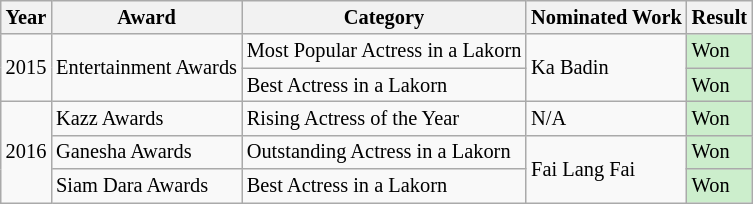<table class="wikitable" style="font-size: 85%;">
<tr>
<th>Year</th>
<th>Award</th>
<th>Category</th>
<th>Nominated Work</th>
<th>Result</th>
</tr>
<tr>
<td rowspan="2">2015</td>
<td rowspan="2">Entertainment Awards</td>
<td>Most Popular Actress in a Lakorn</td>
<td rowspan="2">Ka Badin</td>
<td bgcolor= #cceecc>Won</td>
</tr>
<tr>
<td>Best Actress in a Lakorn</td>
<td bgcolor= #cceecc>Won</td>
</tr>
<tr>
<td rowspan="3">2016</td>
<td>Kazz Awards</td>
<td>Rising Actress of the Year</td>
<td>N/A</td>
<td bgcolor= #cceecc>Won</td>
</tr>
<tr>
<td>Ganesha Awards</td>
<td>Outstanding Actress in a Lakorn</td>
<td rowspan="2">Fai Lang Fai</td>
<td bgcolor= #cceecc>Won</td>
</tr>
<tr>
<td>Siam Dara Awards</td>
<td>Best Actress in a Lakorn</td>
<td bgcolor= #cceecc>Won</td>
</tr>
</table>
